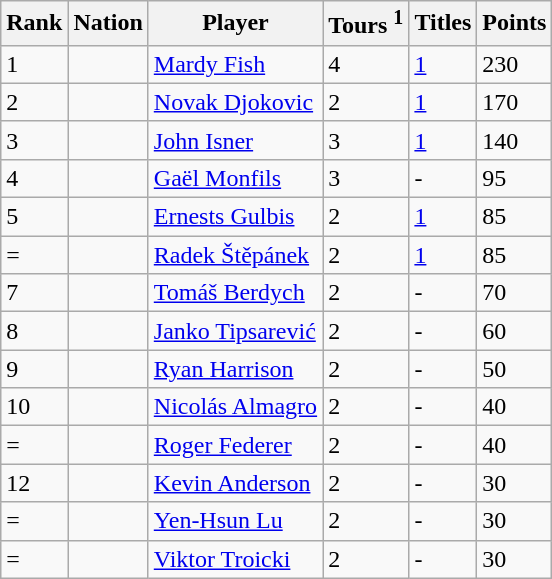<table class="sortable wikitable">
<tr>
<th>Rank</th>
<th>Nation</th>
<th>Player</th>
<th>Tours <sup>1</sup></th>
<th>Titles</th>
<th>Points</th>
</tr>
<tr>
<td>1</td>
<td></td>
<td><a href='#'>Mardy Fish</a></td>
<td>4</td>
<td><a href='#'>1</a></td>
<td>230<br></td>
</tr>
<tr>
<td>2</td>
<td></td>
<td><a href='#'>Novak Djokovic</a></td>
<td>2</td>
<td><a href='#'>1</a></td>
<td>170</td>
</tr>
<tr>
<td>3</td>
<td></td>
<td><a href='#'>John Isner</a></td>
<td>3</td>
<td><a href='#'>1</a></td>
<td>140</td>
</tr>
<tr>
<td>4</td>
<td></td>
<td><a href='#'>Gaël Monfils</a></td>
<td>3</td>
<td>-</td>
<td>95</td>
</tr>
<tr>
<td>5</td>
<td></td>
<td><a href='#'>Ernests Gulbis</a></td>
<td>2</td>
<td><a href='#'>1</a></td>
<td>85</td>
</tr>
<tr>
<td>=</td>
<td></td>
<td><a href='#'>Radek Štěpánek</a></td>
<td>2</td>
<td><a href='#'>1</a></td>
<td>85</td>
</tr>
<tr>
<td>7</td>
<td></td>
<td><a href='#'>Tomáš Berdych</a></td>
<td>2</td>
<td>-</td>
<td>70</td>
</tr>
<tr>
<td>8</td>
<td></td>
<td><a href='#'>Janko Tipsarević</a></td>
<td>2</td>
<td>-</td>
<td>60</td>
</tr>
<tr>
<td>9</td>
<td></td>
<td><a href='#'>Ryan Harrison</a></td>
<td>2</td>
<td>-</td>
<td>50</td>
</tr>
<tr>
<td>10</td>
<td></td>
<td><a href='#'>Nicolás Almagro</a></td>
<td>2</td>
<td>-</td>
<td>40</td>
</tr>
<tr>
<td>=</td>
<td></td>
<td><a href='#'>Roger Federer</a></td>
<td>2</td>
<td>-</td>
<td>40</td>
</tr>
<tr>
<td>12</td>
<td></td>
<td><a href='#'>Kevin Anderson</a></td>
<td>2</td>
<td>-</td>
<td>30</td>
</tr>
<tr>
<td>=</td>
<td></td>
<td><a href='#'>Yen-Hsun Lu</a></td>
<td>2</td>
<td>-</td>
<td>30</td>
</tr>
<tr>
<td>=</td>
<td></td>
<td><a href='#'>Viktor Troicki</a></td>
<td>2</td>
<td>-</td>
<td>30<br></td>
</tr>
</table>
